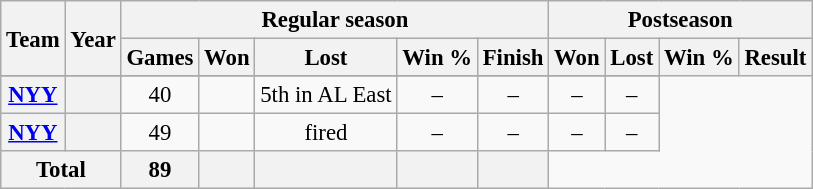<table class="wikitable" style="font-size: 95%; text-align:center;">
<tr>
<th rowspan="2">Team</th>
<th rowspan="2">Year</th>
<th colspan="5">Regular season</th>
<th colspan="4">Postseason</th>
</tr>
<tr>
<th>Games</th>
<th>Won</th>
<th>Lost</th>
<th>Win %</th>
<th>Finish</th>
<th>Won</th>
<th>Lost</th>
<th>Win %</th>
<th>Result</th>
</tr>
<tr>
</tr>
<tr>
<th><a href='#'>NYY</a></th>
<th></th>
<td>40</td>
<td></td>
<td>5th in AL East</td>
<td>–</td>
<td>–</td>
<td>–</td>
<td>–</td>
</tr>
<tr>
<th><a href='#'>NYY</a></th>
<th></th>
<td>49</td>
<td></td>
<td>fired</td>
<td>–</td>
<td>–</td>
<td>–</td>
<td>–</td>
</tr>
<tr>
<th colspan="2">Total</th>
<th>89</th>
<th></th>
<th></th>
<th></th>
<th></th>
</tr>
</table>
